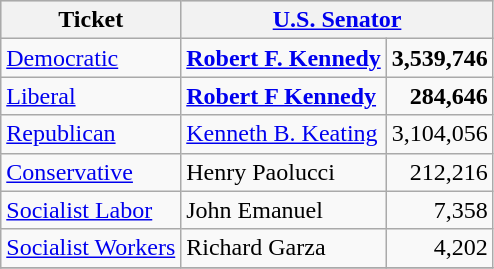<table class=wikitable>
<tr bgcolor=lightgrey>
<th>Ticket</th>
<th colspan=2><a href='#'>U.S. Senator</a></th>
</tr>
<tr>
<td><a href='#'>Democratic</a></td>
<td> <strong><a href='#'>Robert F. Kennedy</a></strong></td>
<td align="right"><strong>3,539,746</strong></td>
</tr>
<tr>
<td><a href='#'>Liberal</a></td>
<td> <strong><a href='#'>Robert F Kennedy</a></strong></td>
<td align="right"><strong>284,646</strong></td>
</tr>
<tr>
<td><a href='#'>Republican</a></td>
<td><a href='#'>Kenneth B. Keating</a></td>
<td align="right">3,104,056</td>
</tr>
<tr>
<td><a href='#'>Conservative</a></td>
<td>Henry Paolucci</td>
<td align="right">212,216</td>
</tr>
<tr>
<td><a href='#'>Socialist Labor</a></td>
<td>John Emanuel</td>
<td align="right">7,358</td>
</tr>
<tr>
<td><a href='#'>Socialist Workers</a></td>
<td>Richard Garza</td>
<td align="right">4,202</td>
</tr>
<tr>
</tr>
</table>
